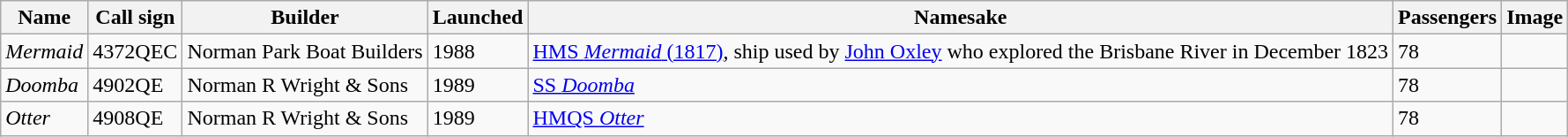<table class="wikitable sortable">
<tr>
<th>Name</th>
<th>Call sign</th>
<th>Builder</th>
<th>Launched</th>
<th>Namesake</th>
<th>Passengers</th>
<th>Image</th>
</tr>
<tr>
<td><em>Mermaid</em></td>
<td>4372QEC</td>
<td>Norman Park Boat Builders</td>
<td>1988</td>
<td><a href='#'>HMS <em>Mermaid</em> (1817)</a>, ship used by <a href='#'>John Oxley</a> who explored the Brisbane River in December 1823</td>
<td>78</td>
<td></td>
</tr>
<tr>
<td><em>Doomba</em></td>
<td>4902QE</td>
<td>Norman R Wright & Sons</td>
<td>1989</td>
<td><a href='#'>SS <em>Doomba</em></a></td>
<td>78</td>
<td></td>
</tr>
<tr>
<td><em>Otter</em></td>
<td>4908QE</td>
<td>Norman R Wright & Sons</td>
<td>1989</td>
<td><a href='#'>HMQS <em>Otter</em></a></td>
<td>78</td>
<td></td>
</tr>
</table>
